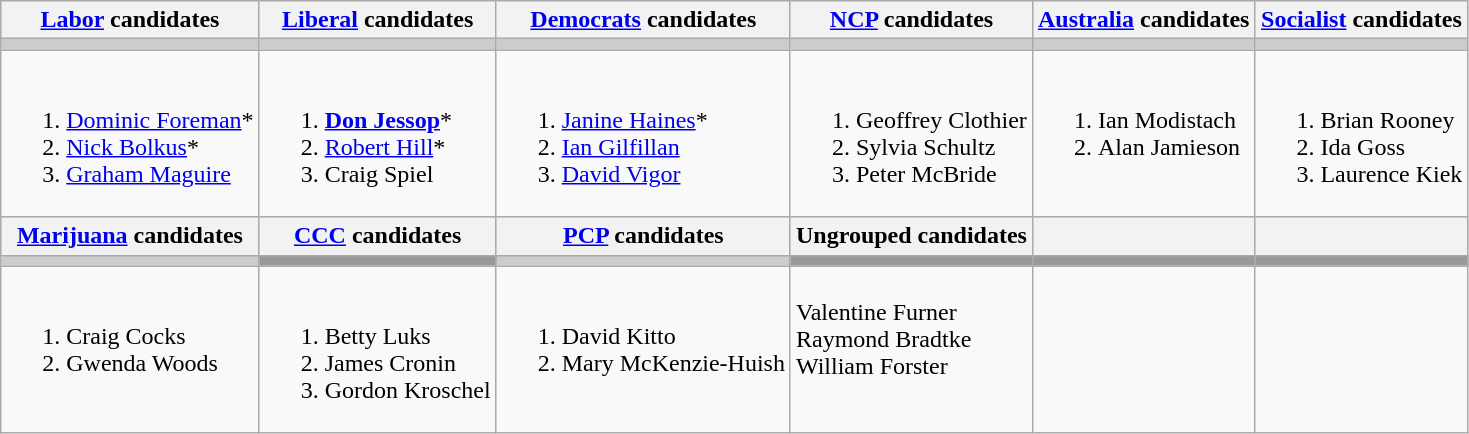<table class="wikitable">
<tr>
<th><a href='#'>Labor</a> candidates</th>
<th><a href='#'>Liberal</a> candidates</th>
<th><a href='#'>Democrats</a> candidates</th>
<th><a href='#'>NCP</a> candidates</th>
<th><a href='#'>Australia</a> candidates</th>
<th><a href='#'>Socialist</a> candidates</th>
</tr>
<tr bgcolor="#cccccc">
<td></td>
<td></td>
<td></td>
<td></td>
<td></td>
<td></td>
</tr>
<tr>
<td><br><ol><li><a href='#'>Dominic Foreman</a>*</li><li><a href='#'>Nick Bolkus</a>*</li><li><a href='#'>Graham Maguire</a></li></ol></td>
<td><br><ol><li><strong><a href='#'>Don Jessop</a></strong>*</li><li><a href='#'>Robert Hill</a>*</li><li>Craig Spiel</li></ol></td>
<td><br><ol><li><a href='#'>Janine Haines</a>*</li><li><a href='#'>Ian Gilfillan</a></li><li><a href='#'>David Vigor</a></li></ol></td>
<td valign=top><br><ol><li>Geoffrey Clothier</li><li>Sylvia Schultz</li><li>Peter McBride</li></ol></td>
<td valign=top><br><ol><li>Ian Modistach</li><li>Alan Jamieson</li></ol></td>
<td valign=top><br><ol><li>Brian Rooney</li><li>Ida Goss</li><li>Laurence Kiek</li></ol></td>
</tr>
<tr bgcolor="#cccccc">
<th><a href='#'>Marijuana</a> candidates</th>
<th><a href='#'>CCC</a> candidates</th>
<th><a href='#'>PCP</a> candidates</th>
<th>Ungrouped candidates</th>
<th></th>
<th></th>
</tr>
<tr bgcolor="#cccccc">
<td></td>
<td bgcolor="#999999"></td>
<td></td>
<td bgcolor="#999999"></td>
<td bgcolor="#999999"></td>
<td bgcolor="#999999"></td>
</tr>
<tr>
<td valign=top><br><ol><li>Craig Cocks</li><li>Gwenda Woods</li></ol></td>
<td valign=top><br><ol><li>Betty Luks</li><li>James Cronin</li><li>Gordon Kroschel</li></ol></td>
<td valign=top><br><ol><li>David Kitto</li><li>Mary McKenzie-Huish</li></ol></td>
<td valign=top><br>Valentine Furner<br>
Raymond Bradtke<br>
William Forster<br></td>
<td valign=top></td>
<td valign=top></td>
</tr>
</table>
